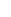<table style="width:22%; text-align:center;">
<tr style="color:white;">
<td style="background:"><strong>8</strong></td>
</tr>
</table>
